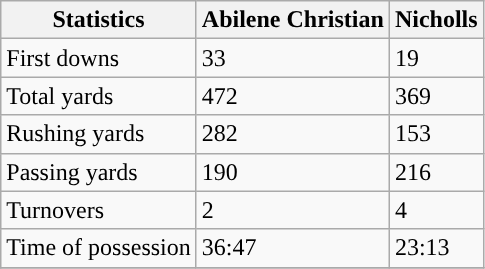<table class="wikitable">
<tr>
<th>Statistics</th>
<th>Abilene Christian</th>
<th>Nicholls</th>
</tr>
<tr>
<td>First downs</td>
<td>33</td>
<td>19</td>
</tr>
<tr>
<td>Total yards</td>
<td>472</td>
<td>369</td>
</tr>
<tr>
<td>Rushing yards</td>
<td>282</td>
<td>153</td>
</tr>
<tr>
<td>Passing yards</td>
<td>190</td>
<td>216</td>
</tr>
<tr>
<td>Turnovers</td>
<td>2</td>
<td>4</td>
</tr>
<tr>
<td>Time of possession</td>
<td>36:47</td>
<td>23:13</td>
</tr>
<tr>
</tr>
</table>
